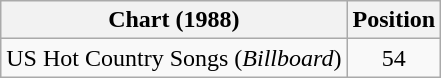<table class="wikitable">
<tr>
<th>Chart (1988)</th>
<th>Position</th>
</tr>
<tr>
<td>US Hot Country Songs (<em>Billboard</em>)</td>
<td align="center">54</td>
</tr>
</table>
